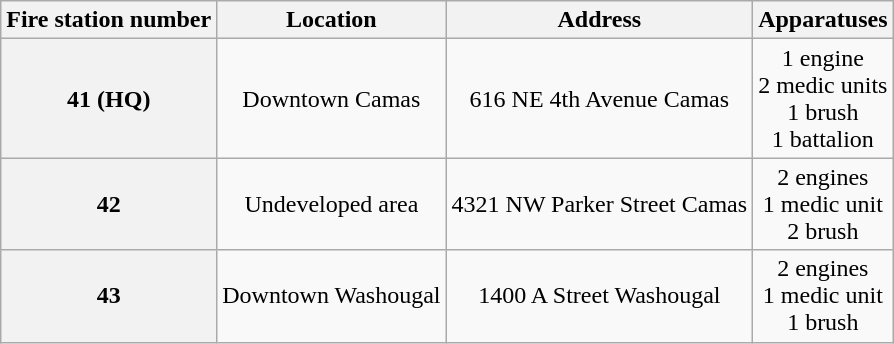<table class="wikitable sortable" style="text-align:center;">
<tr>
<th>Fire station number</th>
<th>Location</th>
<th>Address</th>
<th>Apparatuses</th>
</tr>
<tr>
<th>41 (HQ)</th>
<td>Downtown Camas</td>
<td>616 NE 4th Avenue Camas</td>
<td>1 engine<br>2 medic units<br>1 brush<br>1 battalion</td>
</tr>
<tr>
<th>42</th>
<td>Undeveloped area</td>
<td>4321 NW Parker Street Camas</td>
<td>2 engines<br>1 medic unit<br>2 brush<br></td>
</tr>
<tr>
<th>43</th>
<td>Downtown Washougal</td>
<td>1400 A Street Washougal</td>
<td>2 engines<br>1 medic unit<br>1 brush</td>
</tr>
</table>
